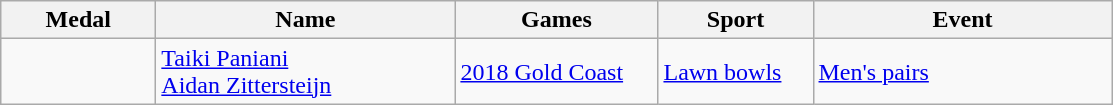<table class="wikitable">
<tr>
<th style="width:6em">Medal</th>
<th style="width:12em">Name</th>
<th style="width:8em">Games</th>
<th style="width:6em">Sport</th>
<th style="width:12em">Event</th>
</tr>
<tr>
<td></td>
<td><a href='#'>Taiki Paniani</a><br><a href='#'>Aidan Zittersteijn</a></td>
<td><a href='#'>2018 Gold Coast</a></td>
<td><a href='#'>Lawn bowls</a></td>
<td><a href='#'>Men's pairs</a></td>
</tr>
</table>
